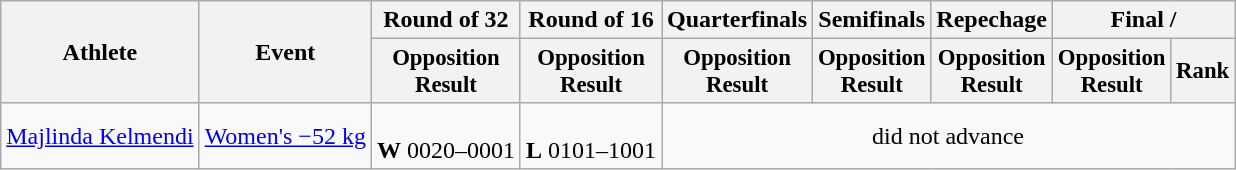<table class="wikitable" style="font-size:100%">
<tr>
<th rowspan="2">Athlete</th>
<th rowspan="2">Event</th>
<th>Round of 32</th>
<th>Round of 16</th>
<th>Quarterfinals</th>
<th>Semifinals</th>
<th>Repechage</th>
<th colspan=2>Final / </th>
</tr>
<tr style="font-size:95%">
<th>Opposition<br>Result</th>
<th>Opposition<br>Result</th>
<th>Opposition<br>Result</th>
<th>Opposition<br>Result</th>
<th>Opposition<br>Result</th>
<th>Opposition<br>Result</th>
<th>Rank</th>
</tr>
<tr align=center>
<td align=left><a href='#'>Majlinda Kelmendi</a></td>
<td align=left><a href='#'>Women's −52 kg</a></td>
<td><br><strong>W</strong> 0020–0001</td>
<td><br><strong>L</strong> 0101–1001</td>
<td colspan=5>did not advance</td>
</tr>
</table>
